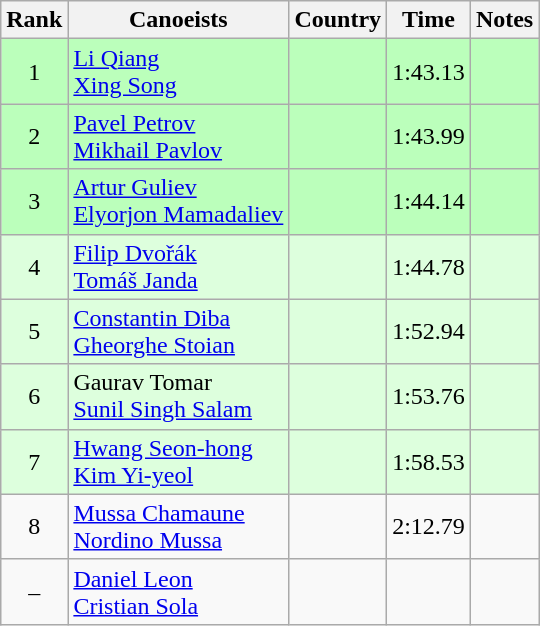<table class="wikitable" style="text-align:center">
<tr>
<th>Rank</th>
<th>Canoeists</th>
<th>Country</th>
<th>Time</th>
<th>Notes</th>
</tr>
<tr bgcolor=bbffbb>
<td>1</td>
<td align="left"><a href='#'>Li Qiang</a><br><a href='#'>Xing Song</a></td>
<td align="left"></td>
<td>1:43.13</td>
<td></td>
</tr>
<tr bgcolor=bbffbb>
<td>2</td>
<td align="left"><a href='#'>Pavel Petrov</a><br><a href='#'>Mikhail Pavlov</a></td>
<td align="left"></td>
<td>1:43.99</td>
<td></td>
</tr>
<tr bgcolor=bbffbb>
<td>3</td>
<td align="left"><a href='#'>Artur Guliev</a><br><a href='#'>Elyorjon Mamadaliev</a></td>
<td align="left"></td>
<td>1:44.14</td>
<td></td>
</tr>
<tr bgcolor=ddffdd>
<td>4</td>
<td align="left"><a href='#'>Filip Dvořák</a><br><a href='#'>Tomáš Janda</a></td>
<td align="left"></td>
<td>1:44.78</td>
<td></td>
</tr>
<tr bgcolor=ddffdd>
<td>5</td>
<td align="left"><a href='#'>Constantin Diba</a><br><a href='#'>Gheorghe Stoian</a></td>
<td align="left"></td>
<td>1:52.94</td>
<td></td>
</tr>
<tr bgcolor=ddffdd>
<td>6</td>
<td align="left">Gaurav Tomar<br><a href='#'>Sunil Singh Salam</a></td>
<td align="left"></td>
<td>1:53.76</td>
<td></td>
</tr>
<tr bgcolor=ddffdd>
<td>7</td>
<td align="left"><a href='#'>Hwang Seon-hong</a><br><a href='#'>Kim Yi-yeol</a></td>
<td align="left"></td>
<td>1:58.53</td>
<td></td>
</tr>
<tr>
<td>8</td>
<td align="left"><a href='#'>Mussa Chamaune</a><br><a href='#'>Nordino Mussa</a></td>
<td align="left"></td>
<td>2:12.79</td>
<td></td>
</tr>
<tr>
<td>–</td>
<td align="left"><a href='#'>Daniel Leon</a><br><a href='#'>Cristian Sola</a></td>
<td align="left"></td>
<td></td>
<td></td>
</tr>
</table>
